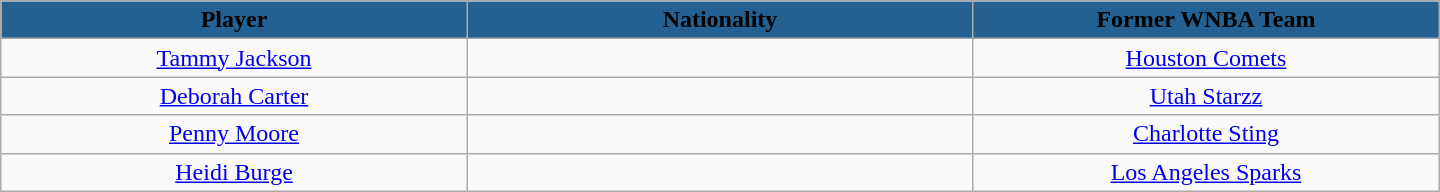<table class="wikitable" style="text-align:center; width:60em">
<tr>
<th style="background: #236192" width="12%"><span>Player</span></th>
<th style="background: #236192" width="13%"><span>Nationality</span></th>
<th style="background: #236192" width="12%"><span>Former WNBA Team</span></th>
</tr>
<tr>
<td><a href='#'>Tammy Jackson</a></td>
<td></td>
<td><a href='#'>Houston Comets</a></td>
</tr>
<tr>
<td><a href='#'>Deborah Carter</a></td>
<td></td>
<td><a href='#'>Utah Starzz</a></td>
</tr>
<tr>
<td><a href='#'>Penny Moore</a></td>
<td></td>
<td><a href='#'>Charlotte Sting</a></td>
</tr>
<tr>
<td><a href='#'>Heidi Burge</a></td>
<td></td>
<td><a href='#'>Los Angeles Sparks</a></td>
</tr>
</table>
